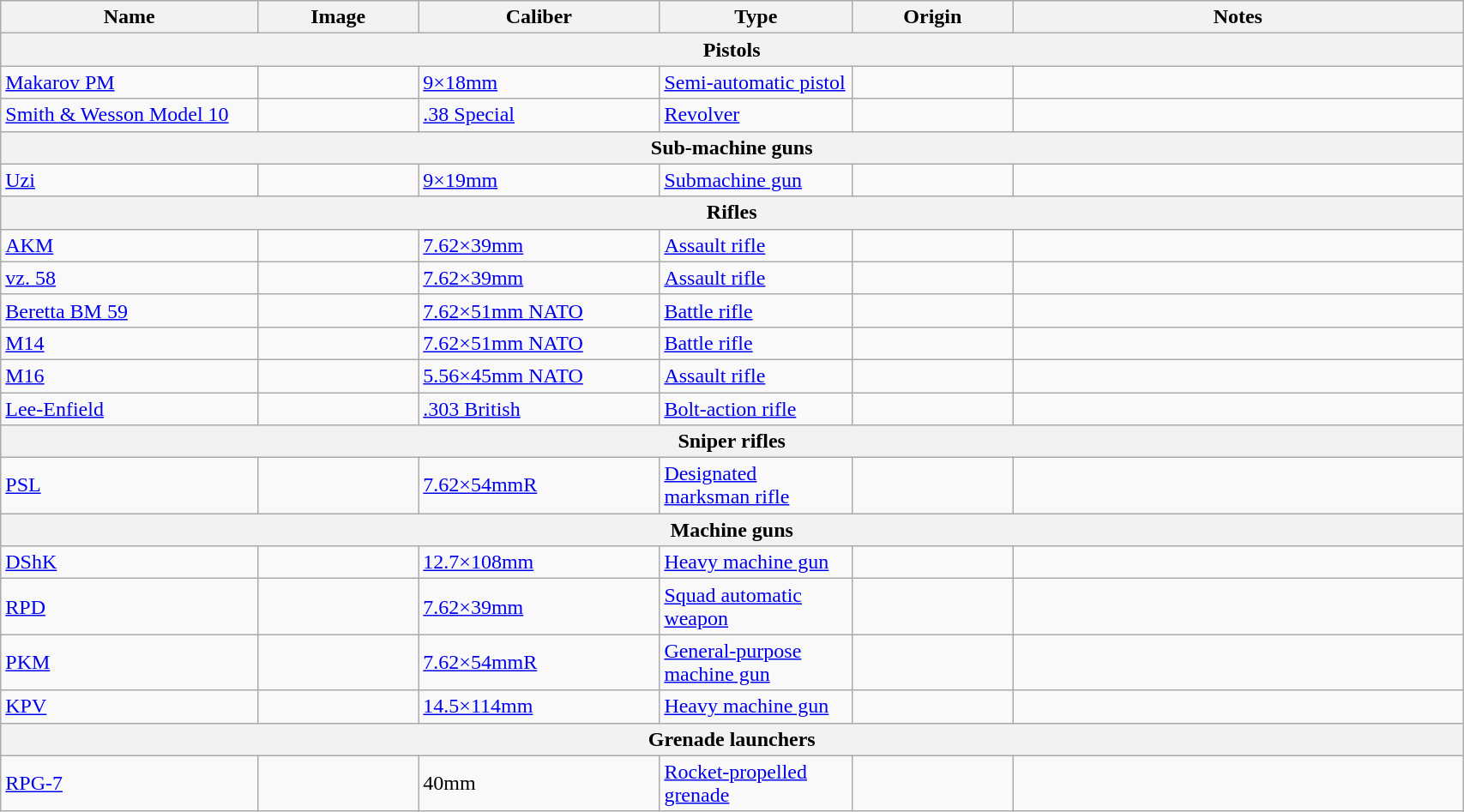<table class="wikitable" style="width:90%;">
<tr>
<th width=16%>Name</th>
<th width=10%>Image</th>
<th width=15%>Caliber</th>
<th width=12%>Type</th>
<th width=10%>Origin</th>
<th width=28%>Notes</th>
</tr>
<tr>
<th colspan="6">Pistols</th>
</tr>
<tr>
<td><a href='#'>Makarov PM</a></td>
<td></td>
<td><a href='#'>9×18mm</a></td>
<td><a href='#'>Semi-automatic pistol</a></td>
<td></td>
<td></td>
</tr>
<tr>
<td><a href='#'>Smith & Wesson Model 10</a></td>
<td></td>
<td><a href='#'>.38 Special</a></td>
<td><a href='#'>Revolver</a></td>
<td></td>
<td></td>
</tr>
<tr>
<th colspan="6">Sub-machine guns</th>
</tr>
<tr>
<td><a href='#'>Uzi</a></td>
<td></td>
<td><a href='#'>9×19mm</a></td>
<td><a href='#'>Submachine gun</a></td>
<td></td>
<td></td>
</tr>
<tr>
<th colspan="6">Rifles</th>
</tr>
<tr>
<td><a href='#'>AKM</a></td>
<td></td>
<td><a href='#'>7.62×39mm</a></td>
<td><a href='#'>Assault rifle</a></td>
<td></td>
<td></td>
</tr>
<tr>
<td><a href='#'>vz. 58</a></td>
<td></td>
<td><a href='#'>7.62×39mm</a></td>
<td><a href='#'>Assault rifle</a></td>
<td></td>
<td></td>
</tr>
<tr>
<td><a href='#'>Beretta BM 59</a></td>
<td></td>
<td><a href='#'>7.62×51mm NATO</a></td>
<td><a href='#'>Battle rifle</a></td>
<td></td>
<td></td>
</tr>
<tr>
<td><a href='#'>M14</a></td>
<td></td>
<td><a href='#'>7.62×51mm NATO</a></td>
<td><a href='#'>Battle rifle</a></td>
<td></td>
<td></td>
</tr>
<tr>
<td><a href='#'>M16</a></td>
<td></td>
<td><a href='#'>5.56×45mm NATO</a></td>
<td><a href='#'>Assault rifle</a></td>
<td></td>
<td></td>
</tr>
<tr>
<td><a href='#'>Lee-Enfield</a></td>
<td></td>
<td><a href='#'>.303 British</a></td>
<td><a href='#'>Bolt-action rifle</a></td>
<td></td>
<td></td>
</tr>
<tr>
<th colspan="6">Sniper rifles</th>
</tr>
<tr>
<td><a href='#'>PSL</a></td>
<td></td>
<td><a href='#'>7.62×54mmR</a></td>
<td><a href='#'>Designated marksman rifle</a></td>
<td></td>
<td></td>
</tr>
<tr>
<th colspan="6">Machine guns</th>
</tr>
<tr>
<td><a href='#'>DShK</a></td>
<td></td>
<td><a href='#'>12.7×108mm</a></td>
<td><a href='#'>Heavy machine gun</a></td>
<td></td>
<td></td>
</tr>
<tr>
<td><a href='#'>RPD</a></td>
<td></td>
<td><a href='#'>7.62×39mm</a></td>
<td><a href='#'>Squad automatic weapon</a></td>
<td></td>
<td></td>
</tr>
<tr>
<td><a href='#'>PKM</a></td>
<td></td>
<td><a href='#'>7.62×54mmR</a></td>
<td><a href='#'>General-purpose machine gun</a></td>
<td></td>
<td></td>
</tr>
<tr>
<td><a href='#'>KPV</a></td>
<td></td>
<td><a href='#'>14.5×114mm</a></td>
<td><a href='#'>Heavy machine gun</a></td>
<td></td>
<td></td>
</tr>
<tr>
<th colspan="6">Grenade launchers</th>
</tr>
<tr>
<td><a href='#'>RPG-7</a></td>
<td></td>
<td>40mm</td>
<td><a href='#'>Rocket-propelled grenade</a></td>
<td></td>
<td></td>
</tr>
</table>
